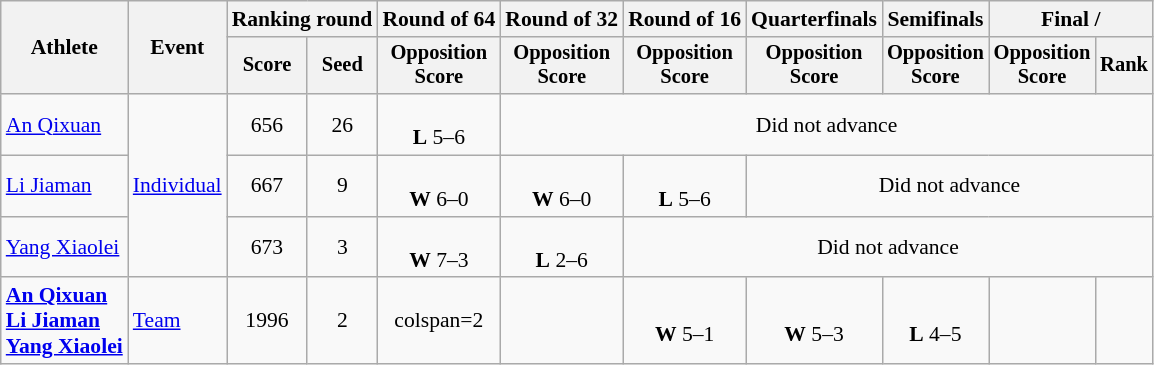<table class="wikitable" style="font-size:90%; text-align:center">
<tr>
<th rowspan=2>Athlete</th>
<th rowspan=2>Event</th>
<th colspan="2">Ranking round</th>
<th>Round of 64</th>
<th>Round of 32</th>
<th>Round of 16</th>
<th>Quarterfinals</th>
<th>Semifinals</th>
<th colspan="2">Final / </th>
</tr>
<tr style="font-size:95%">
<th>Score</th>
<th>Seed</th>
<th>Opposition<br>Score</th>
<th>Opposition<br>Score</th>
<th>Opposition<br>Score</th>
<th>Opposition<br>Score</th>
<th>Opposition<br>Score</th>
<th>Opposition<br>Score</th>
<th>Rank</th>
</tr>
<tr>
<td align=left><a href='#'>An Qixuan</a></td>
<td align=left rowspan=3><a href='#'>Individual</a></td>
<td>656</td>
<td>26</td>
<td><br><strong>L</strong> 5–6</td>
<td colspan=6>Did not advance</td>
</tr>
<tr>
<td align=left><a href='#'>Li Jiaman</a></td>
<td>667</td>
<td>9</td>
<td><br><strong>W</strong> 6–0</td>
<td><br><strong>W</strong> 6–0</td>
<td><br><strong>L</strong> 5–6</td>
<td colspan=4>Did not advance</td>
</tr>
<tr>
<td align=left><a href='#'>Yang Xiaolei</a></td>
<td>673</td>
<td>3</td>
<td><br><strong>W</strong> 7–3</td>
<td><br><strong>L</strong> 2–6</td>
<td colspan=5>Did not advance</td>
</tr>
<tr align=center>
<td align=left><strong><a href='#'>An Qixuan</a><br><a href='#'>Li Jiaman</a><br><a href='#'>Yang Xiaolei</a></strong></td>
<td align=left><a href='#'>Team</a></td>
<td>1996</td>
<td>2</td>
<td>colspan=2 </td>
<td></td>
<td><br><strong>W</strong> 5–1</td>
<td><br><strong>W</strong> 5–3</td>
<td><br><strong>L</strong> 4–5</td>
<td></td>
</tr>
</table>
